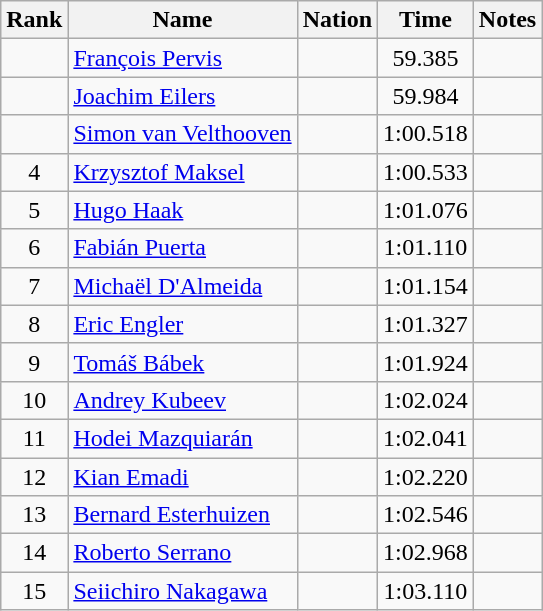<table class="wikitable sortable" style="text-align:center">
<tr>
<th>Rank</th>
<th>Name</th>
<th>Nation</th>
<th>Time</th>
<th>Notes</th>
</tr>
<tr>
<td></td>
<td align=left><a href='#'>François Pervis</a></td>
<td align=left></td>
<td>59.385</td>
<td></td>
</tr>
<tr>
<td></td>
<td align=left><a href='#'>Joachim Eilers</a></td>
<td align=left></td>
<td>59.984</td>
<td></td>
</tr>
<tr>
<td></td>
<td align=left><a href='#'>Simon van Velthooven</a></td>
<td align=left></td>
<td>1:00.518</td>
<td></td>
</tr>
<tr>
<td>4</td>
<td align=left><a href='#'>Krzysztof Maksel</a></td>
<td align=left></td>
<td>1:00.533</td>
<td></td>
</tr>
<tr>
<td>5</td>
<td align=left><a href='#'>Hugo Haak</a></td>
<td align=left></td>
<td>1:01.076</td>
<td></td>
</tr>
<tr>
<td>6</td>
<td align=left><a href='#'>Fabián Puerta</a></td>
<td align=left></td>
<td>1:01.110</td>
<td></td>
</tr>
<tr>
<td>7</td>
<td align=left><a href='#'>Michaël D'Almeida</a></td>
<td align=left></td>
<td>1:01.154</td>
<td></td>
</tr>
<tr>
<td>8</td>
<td align=left><a href='#'>Eric Engler</a></td>
<td align=left></td>
<td>1:01.327</td>
<td></td>
</tr>
<tr>
<td>9</td>
<td align=left><a href='#'>Tomáš Bábek</a></td>
<td align=left></td>
<td>1:01.924</td>
<td></td>
</tr>
<tr>
<td>10</td>
<td align=left><a href='#'>Andrey Kubeev</a></td>
<td align=left></td>
<td>1:02.024</td>
<td></td>
</tr>
<tr>
<td>11</td>
<td align=left><a href='#'>Hodei Mazquiarán</a></td>
<td align=left></td>
<td>1:02.041</td>
<td></td>
</tr>
<tr>
<td>12</td>
<td align=left><a href='#'>Kian Emadi</a></td>
<td align=left></td>
<td>1:02.220</td>
<td></td>
</tr>
<tr>
<td>13</td>
<td align=left><a href='#'>Bernard Esterhuizen</a></td>
<td align=left></td>
<td>1:02.546</td>
<td></td>
</tr>
<tr>
<td>14</td>
<td align=left><a href='#'>Roberto Serrano</a></td>
<td align=left></td>
<td>1:02.968</td>
<td></td>
</tr>
<tr>
<td>15</td>
<td align=left><a href='#'>Seiichiro Nakagawa</a></td>
<td align=left></td>
<td>1:03.110</td>
<td></td>
</tr>
</table>
